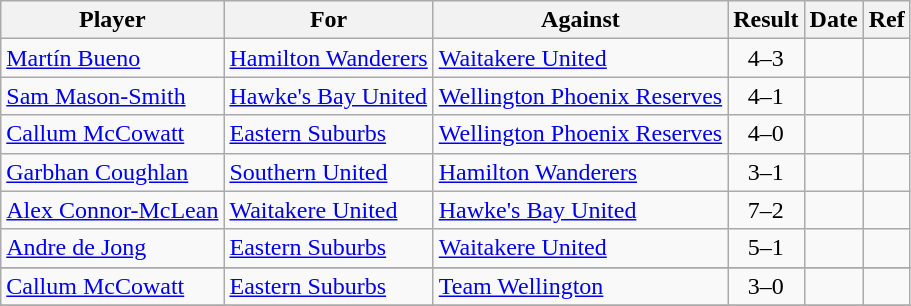<table class="wikitable">
<tr>
<th>Player</th>
<th>For</th>
<th>Against</th>
<th style="text-align:center">Result</th>
<th>Date</th>
<th>Ref</th>
</tr>
<tr>
<td> <a href='#'>Martín Bueno</a></td>
<td><a href='#'>Hamilton Wanderers</a></td>
<td><a href='#'>Waitakere United</a></td>
<td style="text-align:center;">4–3</td>
<td></td>
<td></td>
</tr>
<tr>
<td> <a href='#'>Sam Mason-Smith</a></td>
<td><a href='#'>Hawke's Bay United</a></td>
<td><a href='#'>Wellington Phoenix Reserves</a></td>
<td style="text-align:center;">4–1</td>
<td></td>
<td></td>
</tr>
<tr>
<td> <a href='#'>Callum McCowatt</a></td>
<td><a href='#'>Eastern Suburbs</a></td>
<td><a href='#'>Wellington Phoenix Reserves</a></td>
<td style="text-align:center;">4–0</td>
<td></td>
<td></td>
</tr>
<tr>
<td> <a href='#'>Garbhan Coughlan</a></td>
<td><a href='#'>Southern United</a></td>
<td><a href='#'>Hamilton Wanderers</a></td>
<td style="text-align:center;">3–1</td>
<td></td>
<td></td>
</tr>
<tr>
<td> <a href='#'>Alex Connor-McLean</a></td>
<td><a href='#'>Waitakere United</a></td>
<td><a href='#'>Hawke's Bay United</a></td>
<td style="text-align:center;">7–2</td>
<td></td>
<td></td>
</tr>
<tr>
<td> <a href='#'>Andre de Jong</a></td>
<td><a href='#'>Eastern Suburbs</a></td>
<td><a href='#'>Waitakere United</a></td>
<td style="text-align:center;">5–1</td>
<td></td>
<td></td>
</tr>
<tr>
</tr>
<tr>
<td> <a href='#'>Callum McCowatt</a></td>
<td><a href='#'>Eastern Suburbs</a></td>
<td><a href='#'>Team Wellington</a></td>
<td style="text-align:center;">3–0</td>
<td></td>
<td></td>
</tr>
<tr>
</tr>
</table>
